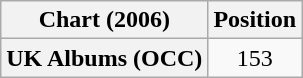<table class="wikitable plainrowheaders" style="text-align:center">
<tr>
<th scope="col">Chart (2006)</th>
<th scope="col">Position</th>
</tr>
<tr>
<th scope="row">UK Albums (OCC)</th>
<td>153</td>
</tr>
</table>
